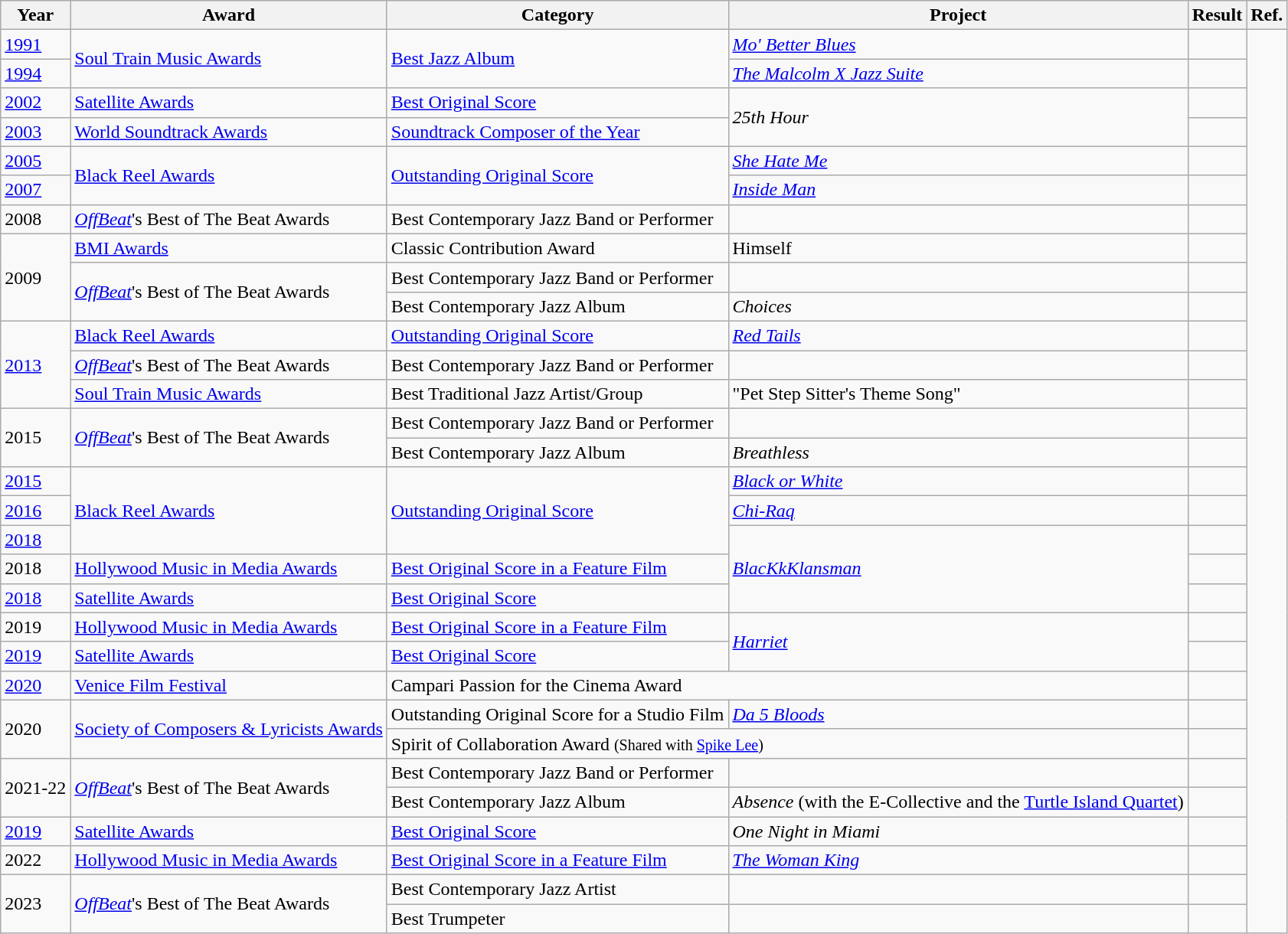<table class="wikitable">
<tr>
<th>Year</th>
<th>Award</th>
<th>Category</th>
<th>Project</th>
<th>Result</th>
<th>Ref.</th>
</tr>
<tr>
<td><a href='#'>1991</a></td>
<td rowspan="2"><a href='#'>Soul Train Music Awards</a></td>
<td rowspan="2"><a href='#'>Best Jazz Album</a></td>
<td><em><a href='#'>Mo' Better Blues</a></em></td>
<td></td>
<td rowspan="53" align="center"></td>
</tr>
<tr>
<td><a href='#'>1994</a></td>
<td><em><a href='#'>The Malcolm X Jazz Suite</a></em></td>
<td></td>
</tr>
<tr>
<td><a href='#'>2002</a></td>
<td><a href='#'>Satellite Awards</a></td>
<td><a href='#'>Best Original Score</a></td>
<td rowspan=2><em>25th Hour</em></td>
<td></td>
</tr>
<tr>
<td><a href='#'>2003</a></td>
<td><a href='#'>World Soundtrack Awards</a></td>
<td><a href='#'>Soundtrack Composer of the Year</a></td>
<td></td>
</tr>
<tr>
<td><a href='#'>2005</a></td>
<td rowspan="2"><a href='#'>Black Reel Awards</a></td>
<td rowspan="2"><a href='#'>Outstanding Original Score</a></td>
<td><em><a href='#'>She Hate Me</a></em></td>
<td></td>
</tr>
<tr>
<td><a href='#'>2007</a></td>
<td><em><a href='#'>Inside Man</a></em></td>
<td></td>
</tr>
<tr>
<td>2008</td>
<td><em><a href='#'>OffBeat</a></em>'s Best of The Beat Awards</td>
<td>Best Contemporary Jazz Band or Performer</td>
<td></td>
<td></td>
</tr>
<tr>
<td rowspan="3">2009</td>
<td><a href='#'>BMI Awards</a></td>
<td>Classic Contribution Award</td>
<td>Himself</td>
<td></td>
</tr>
<tr>
<td rowspan="2"><em><a href='#'>OffBeat</a></em>'s Best of The Beat Awards</td>
<td>Best Contemporary Jazz Band or Performer</td>
<td></td>
<td></td>
</tr>
<tr>
<td>Best Contemporary Jazz Album</td>
<td><em>Choices</em></td>
<td></td>
</tr>
<tr>
<td rowspan="3"><a href='#'>2013</a></td>
<td><a href='#'>Black Reel Awards</a></td>
<td><a href='#'>Outstanding Original Score</a></td>
<td><em><a href='#'>Red Tails</a></em></td>
<td></td>
</tr>
<tr>
<td><em><a href='#'>OffBeat</a></em>'s Best of The Beat Awards</td>
<td>Best Contemporary Jazz Band or Performer</td>
<td></td>
<td></td>
</tr>
<tr>
<td><a href='#'>Soul Train Music Awards</a></td>
<td>Best Traditional Jazz Artist/Group</td>
<td>"Pet Step Sitter's Theme Song"</td>
<td></td>
</tr>
<tr>
<td rowspan="2">2015</td>
<td rowspan="2"><em><a href='#'>OffBeat</a></em>'s Best of The Beat Awards</td>
<td>Best Contemporary Jazz Band or Performer</td>
<td></td>
<td></td>
</tr>
<tr>
<td>Best Contemporary Jazz Album</td>
<td><em>Breathless</em></td>
<td></td>
</tr>
<tr>
<td><a href='#'>2015</a></td>
<td rowspan="3"><a href='#'>Black Reel Awards</a></td>
<td rowspan="3"><a href='#'>Outstanding Original Score</a></td>
<td><em><a href='#'>Black or White</a></em></td>
<td></td>
</tr>
<tr>
<td><a href='#'>2016</a></td>
<td><em><a href='#'>Chi-Raq</a></em></td>
<td></td>
</tr>
<tr>
<td><a href='#'>2018</a></td>
<td rowspan="3"><em><a href='#'>BlacKkKlansman</a></em></td>
<td></td>
</tr>
<tr>
<td>2018</td>
<td><a href='#'>Hollywood Music in Media Awards</a></td>
<td><a href='#'>Best Original Score in a Feature Film</a></td>
<td></td>
</tr>
<tr>
<td><a href='#'>2018</a></td>
<td><a href='#'>Satellite Awards</a></td>
<td><a href='#'>Best Original Score</a></td>
<td></td>
</tr>
<tr>
<td>2019</td>
<td><a href='#'>Hollywood Music in Media Awards</a></td>
<td><a href='#'>Best Original Score in a Feature Film</a></td>
<td rowspan="2"><em><a href='#'>Harriet</a></em></td>
<td></td>
</tr>
<tr>
<td><a href='#'>2019</a></td>
<td><a href='#'>Satellite Awards</a></td>
<td><a href='#'>Best Original Score</a></td>
<td></td>
</tr>
<tr>
<td><a href='#'>2020</a></td>
<td><a href='#'>Venice Film Festival</a></td>
<td colspan="2">Campari Passion for the Cinema Award</td>
<td></td>
</tr>
<tr>
<td rowspan="2">2020</td>
<td rowspan="2"><a href='#'>Society of Composers & Lyricists Awards</a></td>
<td>Outstanding Original Score for a Studio Film</td>
<td><em><a href='#'>Da 5 Bloods</a></em></td>
<td></td>
</tr>
<tr>
<td colspan="2">Spirit of Collaboration Award <small>(Shared with <a href='#'>Spike Lee</a>)</small></td>
<td></td>
</tr>
<tr>
<td rowspan="2">2021-22</td>
<td rowspan="2"><em><a href='#'>OffBeat</a></em>'s Best of The Beat Awards</td>
<td>Best Contemporary Jazz Band or Performer</td>
<td></td>
<td></td>
</tr>
<tr>
<td>Best Contemporary Jazz Album</td>
<td><em>Absence</em> (with the E-Collective and the <a href='#'>Turtle Island Quartet</a>)</td>
<td></td>
</tr>
<tr>
<td><a href='#'>2019</a></td>
<td><a href='#'>Satellite Awards</a></td>
<td><a href='#'>Best Original Score</a></td>
<td><em>One Night in Miami</em></td>
<td></td>
</tr>
<tr>
<td>2022</td>
<td><a href='#'>Hollywood Music in Media Awards</a></td>
<td><a href='#'>Best Original Score in a Feature Film</a></td>
<td><em><a href='#'>The Woman King</a></em></td>
<td></td>
</tr>
<tr>
<td rowspan="2">2023</td>
<td rowspan="2"><em><a href='#'>OffBeat</a></em>'s Best of The Beat Awards</td>
<td>Best Contemporary Jazz Artist</td>
<td></td>
<td></td>
</tr>
<tr>
<td>Best Trumpeter</td>
<td></td>
<td></td>
</tr>
</table>
